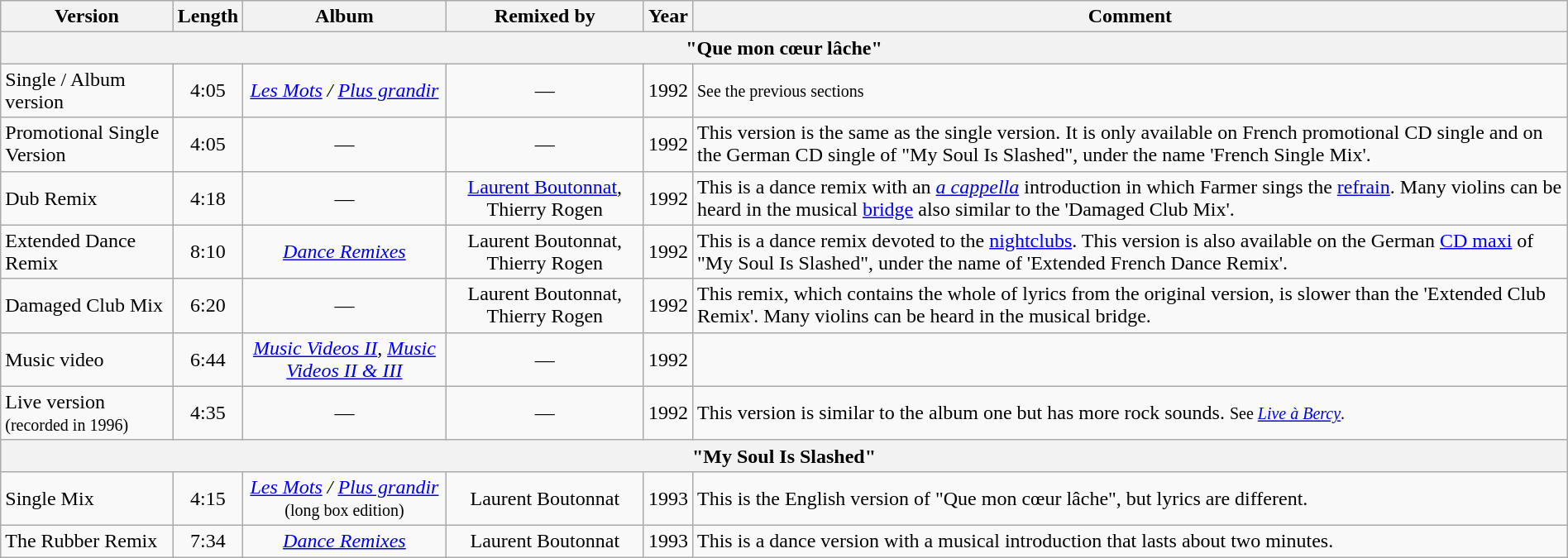<table class="wikitable sortable" width="100%" border="1">
<tr>
<th>Version</th>
<th>Length</th>
<th>Album</th>
<th>Remixed by</th>
<th>Year</th>
<th>Comment</th>
</tr>
<tr>
<th colspan="6">"Que mon cœur lâche"</th>
</tr>
<tr>
<td>Single / Album version</td>
<td align=center>4:05</td>
<td align=center><em><a href='#'>Les Mots</a> / <a href='#'>Plus grandir</a></em></td>
<td align=center>—</td>
<td align=center>1992</td>
<td><small>See the previous sections</small></td>
</tr>
<tr>
<td>Promotional Single Version</td>
<td align=center>4:05</td>
<td align=center>—</td>
<td align=center>—</td>
<td align=center>1992</td>
<td>This version is the same as the single version. It is only available on French promotional CD single and on the German CD single of "My Soul Is Slashed", under the name 'French Single Mix'.</td>
</tr>
<tr>
<td>Dub Remix</td>
<td align=center>4:18</td>
<td align=center>—</td>
<td align=center><a href='#'>Laurent Boutonnat</a>, Thierry Rogen</td>
<td align=center>1992</td>
<td>This is a dance remix with an <em><a href='#'>a cappella</a></em> introduction in which Farmer sings the <a href='#'>refrain</a>. Many violins can be heard in the musical <a href='#'>bridge</a> also similar to the 'Damaged Club Mix'.</td>
</tr>
<tr>
<td>Extended Dance Remix</td>
<td align=center>8:10</td>
<td align=center><em><a href='#'>Dance Remixes</a></em></td>
<td align=center>Laurent Boutonnat, Thierry Rogen</td>
<td align=center>1992</td>
<td>This is a dance remix devoted to the <a href='#'>nightclubs</a>. This version is also available on the German <a href='#'>CD maxi</a> of "My Soul Is Slashed", under the name of 'Extended French Dance Remix'.</td>
</tr>
<tr>
<td>Damaged Club Mix</td>
<td align=center>6:20</td>
<td align=center>—</td>
<td align=center>Laurent Boutonnat, Thierry Rogen</td>
<td align=center>1992</td>
<td>This remix, which contains the whole of lyrics from the original version, is slower than the 'Extended Club Remix'. Many violins can be heard in the musical bridge.</td>
</tr>
<tr>
<td>Music video</td>
<td align=center>6:44</td>
<td align=center><em><a href='#'>Music Videos II</a></em>, <em><a href='#'>Music Videos II & III</a></em></td>
<td align=center>—</td>
<td align=center>1992</td>
<td></td>
</tr>
<tr>
<td>Live version <br><small>(recorded in 1996)</small></td>
<td align=center>4:35</td>
<td align=center>—</td>
<td align=center>—</td>
<td align=center>1992</td>
<td>This version is similar to the album one but has more rock sounds. <small>See <em><a href='#'>Live à Bercy</a></em>.</small></td>
</tr>
<tr>
<th colspan="6">"My Soul Is Slashed"</th>
</tr>
<tr>
<td>Single Mix</td>
<td align=center>4:15</td>
<td align=center><em><a href='#'>Les Mots</a> / <a href='#'>Plus grandir</a></em> <br><small>(long box edition)</small></td>
<td align=center>Laurent Boutonnat</td>
<td align=center>1993</td>
<td>This is the English version of "Que mon cœur lâche", but lyrics are different.</td>
</tr>
<tr>
<td>The Rubber Remix</td>
<td align=center>7:34</td>
<td align=center><em><a href='#'>Dance Remixes</a></em></td>
<td align=center>Laurent Boutonnat</td>
<td align=center>1993</td>
<td>This is a dance version with a musical introduction that lasts about two minutes.</td>
</tr>
</table>
